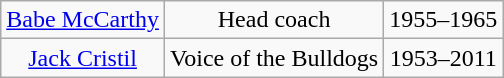<table class="wikitable" style="text-align:center">
<tr>
<td><a href='#'>Babe McCarthy</a></td>
<td>Head coach</td>
<td>1955–1965</td>
</tr>
<tr>
<td><a href='#'>Jack Cristil</a></td>
<td>Voice of the Bulldogs</td>
<td>1953–2011</td>
</tr>
</table>
